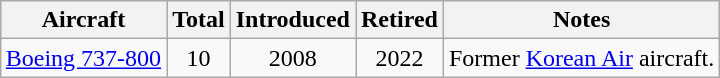<table class="wikitable" style="border-collapse:collapse;text-align:center;margin:auto;">
<tr>
<th>Aircraft</th>
<th>Total</th>
<th>Introduced</th>
<th>Retired</th>
<th>Notes</th>
</tr>
<tr>
<td><a href='#'>Boeing 737-800</a></td>
<td>10</td>
<td>2008</td>
<td>2022</td>
<td>Former <a href='#'>Korean Air</a> aircraft.</td>
</tr>
</table>
